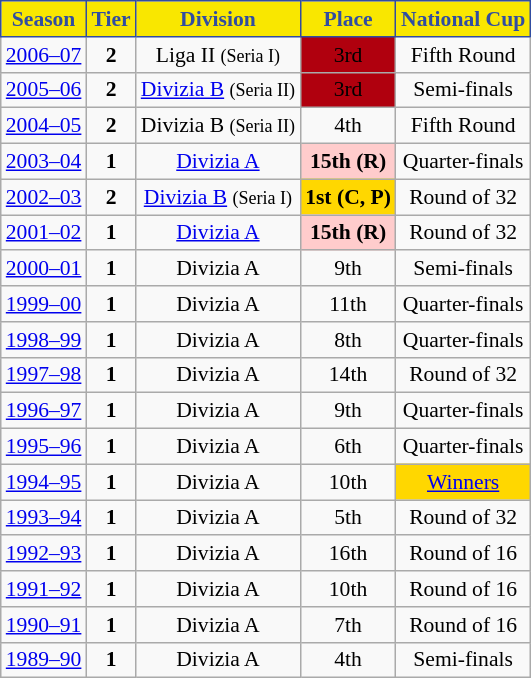<table class="wikitable" style="text-align:center; font-size:90%">
<tr>
<th style="background:#f9e700;color:#314da1;border:1px solid #314da1;">Season</th>
<th style="background:#f9e700;color:#314da1;border:1px solid #314da1;">Tier</th>
<th style="background:#f9e700;color:#314da1;border:1px solid #314da1;">Division</th>
<th style="background:#f9e700;color:#314da1;border:1px solid #314da1;">Place</th>
<th style="background:#f9e700;color:#314da1;border:1px solid #314da1;">National Cup</th>
</tr>
<tr>
<td><a href='#'>2006–07</a></td>
<td><strong>2</strong></td>
<td>Liga II <small>(Seria I)</small></td>
<td align=center bgcolor=bronze>3rd</td>
<td>Fifth Round</td>
</tr>
<tr>
<td><a href='#'>2005–06</a></td>
<td><strong>2</strong></td>
<td><a href='#'>Divizia B</a> <small>(Seria II)</small></td>
<td align=center bgcolor=bronze>3rd</td>
<td>Semi-finals</td>
</tr>
<tr>
<td><a href='#'>2004–05</a></td>
<td><strong>2</strong></td>
<td>Divizia B <small>(Seria II)</small></td>
<td>4th</td>
<td>Fifth Round</td>
</tr>
<tr>
<td><a href='#'>2003–04</a></td>
<td><strong>1</strong></td>
<td><a href='#'>Divizia A</a></td>
<td align=center bgcolor=#FFCCCC><strong>15th</strong> <strong>(R)</strong></td>
<td>Quarter-finals</td>
</tr>
<tr>
<td><a href='#'>2002–03</a></td>
<td><strong>2</strong></td>
<td><a href='#'>Divizia B</a> <small>(Seria I)</small></td>
<td align=center bgcolor=gold><strong>1st</strong> <strong>(C, P)</strong></td>
<td>Round of 32</td>
</tr>
<tr>
<td><a href='#'>2001–02</a></td>
<td><strong>1</strong></td>
<td><a href='#'>Divizia A</a></td>
<td align=center bgcolor=#FFCCCC><strong>15th</strong> <strong>(R)</strong></td>
<td>Round of 32</td>
</tr>
<tr>
<td><a href='#'>2000–01</a></td>
<td><strong>1</strong></td>
<td>Divizia A</td>
<td>9th</td>
<td>Semi-finals</td>
</tr>
<tr>
<td><a href='#'>1999–00</a></td>
<td><strong>1</strong></td>
<td>Divizia A</td>
<td>11th</td>
<td>Quarter-finals</td>
</tr>
<tr>
<td><a href='#'>1998–99</a></td>
<td><strong>1</strong></td>
<td>Divizia A</td>
<td>8th</td>
<td>Quarter-finals</td>
</tr>
<tr>
<td><a href='#'>1997–98</a></td>
<td><strong>1</strong></td>
<td>Divizia A</td>
<td>14th</td>
<td>Round of 32</td>
</tr>
<tr>
<td><a href='#'>1996–97</a></td>
<td><strong>1</strong></td>
<td>Divizia A</td>
<td>9th</td>
<td>Quarter-finals</td>
</tr>
<tr>
<td><a href='#'>1995–96</a></td>
<td><strong>1</strong></td>
<td>Divizia A</td>
<td>6th</td>
<td>Quarter-finals</td>
</tr>
<tr>
<td><a href='#'>1994–95</a></td>
<td><strong>1</strong></td>
<td>Divizia A</td>
<td>10th</td>
<td align=center bgcolor=gold><a href='#'>Winners</a></td>
</tr>
<tr>
<td><a href='#'>1993–94</a></td>
<td><strong>1</strong></td>
<td>Divizia A</td>
<td>5th</td>
<td>Round of 32</td>
</tr>
<tr>
<td><a href='#'>1992–93</a></td>
<td><strong>1</strong></td>
<td>Divizia A</td>
<td>16th</td>
<td>Round of 16</td>
</tr>
<tr>
<td><a href='#'>1991–92</a></td>
<td><strong>1</strong></td>
<td>Divizia A</td>
<td>10th</td>
<td>Round of 16</td>
</tr>
<tr>
<td><a href='#'>1990–91</a></td>
<td><strong>1</strong></td>
<td>Divizia A</td>
<td>7th</td>
<td>Round of 16</td>
</tr>
<tr>
<td><a href='#'>1989–90</a></td>
<td><strong>1</strong></td>
<td>Divizia A</td>
<td>4th</td>
<td>Semi-finals</td>
</tr>
</table>
